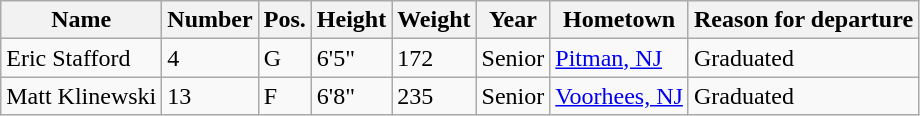<table class="wikitable sortable" border="1">
<tr>
<th>Name</th>
<th>Number</th>
<th>Pos.</th>
<th>Height</th>
<th>Weight</th>
<th>Year</th>
<th>Hometown</th>
<th class="unsortable">Reason for departure</th>
</tr>
<tr>
<td>Eric Stafford</td>
<td>4</td>
<td>G</td>
<td>6'5"</td>
<td>172</td>
<td>Senior</td>
<td><a href='#'>Pitman, NJ</a></td>
<td>Graduated</td>
</tr>
<tr>
<td>Matt Klinewski</td>
<td>13</td>
<td>F</td>
<td>6'8"</td>
<td>235</td>
<td>Senior</td>
<td><a href='#'>Voorhees, NJ</a></td>
<td>Graduated</td>
</tr>
</table>
